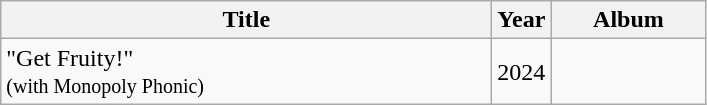<table class="wikitable plainrowheaders" style="text-align:left;">
<tr>
<th scope="col"  style="width:20em;">Title</th>
<th scope="col"  style="width:2em;">Year</th>
<th scope="col"  style="width:6em;">Album</th>
</tr>
<tr>
<td scope="row">"Get Fruity!"<br><small>(with Monopoly Phonic)</small></td>
<td>2024</td>
<td></td>
</tr>
</table>
